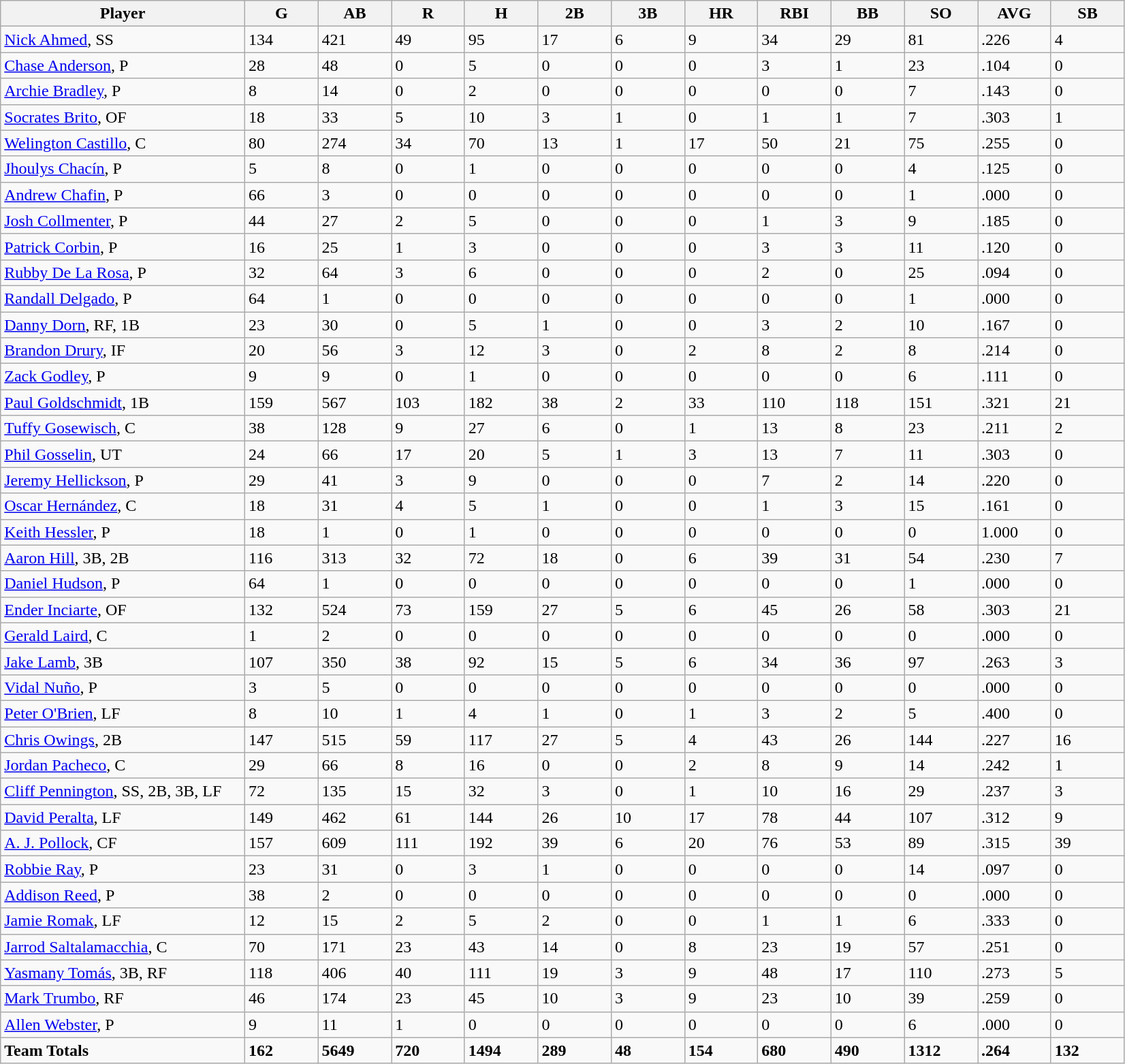<table class="wikitable sortable">
<tr>
<th bgcolor="#DDDDFF" width="20%">Player</th>
<th bgcolor="#DDDDFF" width="6%">G</th>
<th bgcolor="#DDDDFF" width="6%">AB</th>
<th bgcolor="#DDDDFF" width="6%">R</th>
<th bgcolor="#DDDDFF" width="6%">H</th>
<th bgcolor="#DDDDFF" width="6%">2B</th>
<th bgcolor="#DDDDFF" width="6%">3B</th>
<th bgcolor="#DDDDFF" width="6%">HR</th>
<th bgcolor="#DDDDFF" width="6%">RBI</th>
<th bgcolor="#DDDDFF" width="6%">BB</th>
<th bgcolor="#DDDDFF" width="6%">SO</th>
<th bgcolor="#DDDDFF" width="6%">AVG</th>
<th bgcolor="#DDDDFF" width="6%">SB</th>
</tr>
<tr>
<td><a href='#'>Nick Ahmed</a>, SS</td>
<td>134</td>
<td>421</td>
<td>49</td>
<td>95</td>
<td>17</td>
<td>6</td>
<td>9</td>
<td>34</td>
<td>29</td>
<td>81</td>
<td>.226</td>
<td>4</td>
</tr>
<tr>
<td><a href='#'>Chase Anderson</a>, P</td>
<td>28</td>
<td>48</td>
<td>0</td>
<td>5</td>
<td>0</td>
<td>0</td>
<td>0</td>
<td>3</td>
<td>1</td>
<td>23</td>
<td>.104</td>
<td>0</td>
</tr>
<tr>
<td><a href='#'>Archie Bradley</a>, P</td>
<td>8</td>
<td>14</td>
<td>0</td>
<td>2</td>
<td>0</td>
<td>0</td>
<td>0</td>
<td>0</td>
<td>0</td>
<td>7</td>
<td>.143</td>
<td>0</td>
</tr>
<tr>
<td><a href='#'>Socrates Brito</a>, OF</td>
<td>18</td>
<td>33</td>
<td>5</td>
<td>10</td>
<td>3</td>
<td>1</td>
<td>0</td>
<td>1</td>
<td>1</td>
<td>7</td>
<td>.303</td>
<td>1</td>
</tr>
<tr>
<td><a href='#'>Welington Castillo</a>, C</td>
<td>80</td>
<td>274</td>
<td>34</td>
<td>70</td>
<td>13</td>
<td>1</td>
<td>17</td>
<td>50</td>
<td>21</td>
<td>75</td>
<td>.255</td>
<td>0</td>
</tr>
<tr>
<td><a href='#'>Jhoulys Chacín</a>, P</td>
<td>5</td>
<td>8</td>
<td>0</td>
<td>1</td>
<td>0</td>
<td>0</td>
<td>0</td>
<td>0</td>
<td>0</td>
<td>4</td>
<td>.125</td>
<td>0</td>
</tr>
<tr>
<td><a href='#'>Andrew Chafin</a>, P</td>
<td>66</td>
<td>3</td>
<td>0</td>
<td>0</td>
<td>0</td>
<td>0</td>
<td>0</td>
<td>0</td>
<td>0</td>
<td>1</td>
<td>.000</td>
<td>0</td>
</tr>
<tr>
<td><a href='#'>Josh Collmenter</a>, P</td>
<td>44</td>
<td>27</td>
<td>2</td>
<td>5</td>
<td>0</td>
<td>0</td>
<td>0</td>
<td>1</td>
<td>3</td>
<td>9</td>
<td>.185</td>
<td>0</td>
</tr>
<tr>
<td><a href='#'>Patrick Corbin</a>, P</td>
<td>16</td>
<td>25</td>
<td>1</td>
<td>3</td>
<td>0</td>
<td>0</td>
<td>0</td>
<td>3</td>
<td>3</td>
<td>11</td>
<td>.120</td>
<td>0</td>
</tr>
<tr>
<td><a href='#'>Rubby De La Rosa</a>, P</td>
<td>32</td>
<td>64</td>
<td>3</td>
<td>6</td>
<td>0</td>
<td>0</td>
<td>0</td>
<td>2</td>
<td>0</td>
<td>25</td>
<td>.094</td>
<td>0</td>
</tr>
<tr>
<td><a href='#'>Randall Delgado</a>, P</td>
<td>64</td>
<td>1</td>
<td>0</td>
<td>0</td>
<td>0</td>
<td>0</td>
<td>0</td>
<td>0</td>
<td>0</td>
<td>1</td>
<td>.000</td>
<td>0</td>
</tr>
<tr>
<td><a href='#'>Danny Dorn</a>, RF, 1B</td>
<td>23</td>
<td>30</td>
<td>0</td>
<td>5</td>
<td>1</td>
<td>0</td>
<td>0</td>
<td>3</td>
<td>2</td>
<td>10</td>
<td>.167</td>
<td>0</td>
</tr>
<tr>
<td><a href='#'>Brandon Drury</a>, IF</td>
<td>20</td>
<td>56</td>
<td>3</td>
<td>12</td>
<td>3</td>
<td>0</td>
<td>2</td>
<td>8</td>
<td>2</td>
<td>8</td>
<td>.214</td>
<td>0</td>
</tr>
<tr>
<td><a href='#'>Zack Godley</a>, P</td>
<td>9</td>
<td>9</td>
<td>0</td>
<td>1</td>
<td>0</td>
<td>0</td>
<td>0</td>
<td>0</td>
<td>0</td>
<td>6</td>
<td>.111</td>
<td>0</td>
</tr>
<tr>
<td><a href='#'>Paul Goldschmidt</a>, 1B</td>
<td>159</td>
<td>567</td>
<td>103</td>
<td>182</td>
<td>38</td>
<td>2</td>
<td>33</td>
<td>110</td>
<td>118</td>
<td>151</td>
<td>.321</td>
<td>21</td>
</tr>
<tr>
<td><a href='#'>Tuffy Gosewisch</a>, C</td>
<td>38</td>
<td>128</td>
<td>9</td>
<td>27</td>
<td>6</td>
<td>0</td>
<td>1</td>
<td>13</td>
<td>8</td>
<td>23</td>
<td>.211</td>
<td>2</td>
</tr>
<tr>
<td><a href='#'>Phil Gosselin</a>, UT</td>
<td>24</td>
<td>66</td>
<td>17</td>
<td>20</td>
<td>5</td>
<td>1</td>
<td>3</td>
<td>13</td>
<td>7</td>
<td>11</td>
<td>.303</td>
<td>0</td>
</tr>
<tr>
<td><a href='#'>Jeremy Hellickson</a>, P</td>
<td>29</td>
<td>41</td>
<td>3</td>
<td>9</td>
<td>0</td>
<td>0</td>
<td>0</td>
<td>7</td>
<td>2</td>
<td>14</td>
<td>.220</td>
<td>0</td>
</tr>
<tr>
<td><a href='#'>Oscar Hernández</a>, C</td>
<td>18</td>
<td>31</td>
<td>4</td>
<td>5</td>
<td>1</td>
<td>0</td>
<td>0</td>
<td>1</td>
<td>3</td>
<td>15</td>
<td>.161</td>
<td>0</td>
</tr>
<tr>
<td><a href='#'>Keith Hessler</a>, P</td>
<td>18</td>
<td>1</td>
<td>0</td>
<td>1</td>
<td>0</td>
<td>0</td>
<td>0</td>
<td>0</td>
<td>0</td>
<td>0</td>
<td>1.000</td>
<td>0</td>
</tr>
<tr>
<td><a href='#'>Aaron Hill</a>, 3B, 2B</td>
<td>116</td>
<td>313</td>
<td>32</td>
<td>72</td>
<td>18</td>
<td>0</td>
<td>6</td>
<td>39</td>
<td>31</td>
<td>54</td>
<td>.230</td>
<td>7</td>
</tr>
<tr>
<td><a href='#'>Daniel Hudson</a>, P</td>
<td>64</td>
<td>1</td>
<td>0</td>
<td>0</td>
<td>0</td>
<td>0</td>
<td>0</td>
<td>0</td>
<td>0</td>
<td>1</td>
<td>.000</td>
<td>0</td>
</tr>
<tr>
<td><a href='#'>Ender Inciarte</a>, OF</td>
<td>132</td>
<td>524</td>
<td>73</td>
<td>159</td>
<td>27</td>
<td>5</td>
<td>6</td>
<td>45</td>
<td>26</td>
<td>58</td>
<td>.303</td>
<td>21</td>
</tr>
<tr>
<td><a href='#'>Gerald Laird</a>, C</td>
<td>1</td>
<td>2</td>
<td>0</td>
<td>0</td>
<td>0</td>
<td>0</td>
<td>0</td>
<td>0</td>
<td>0</td>
<td>0</td>
<td>.000</td>
<td>0</td>
</tr>
<tr>
<td><a href='#'>Jake Lamb</a>, 3B</td>
<td>107</td>
<td>350</td>
<td>38</td>
<td>92</td>
<td>15</td>
<td>5</td>
<td>6</td>
<td>34</td>
<td>36</td>
<td>97</td>
<td>.263</td>
<td>3</td>
</tr>
<tr>
<td><a href='#'>Vidal Nuño</a>, P</td>
<td>3</td>
<td>5</td>
<td>0</td>
<td>0</td>
<td>0</td>
<td>0</td>
<td>0</td>
<td>0</td>
<td>0</td>
<td>0</td>
<td>.000</td>
<td>0</td>
</tr>
<tr>
<td><a href='#'>Peter O'Brien</a>, LF</td>
<td>8</td>
<td>10</td>
<td>1</td>
<td>4</td>
<td>1</td>
<td>0</td>
<td>1</td>
<td>3</td>
<td>2</td>
<td>5</td>
<td>.400</td>
<td>0</td>
</tr>
<tr>
<td><a href='#'>Chris Owings</a>, 2B</td>
<td>147</td>
<td>515</td>
<td>59</td>
<td>117</td>
<td>27</td>
<td>5</td>
<td>4</td>
<td>43</td>
<td>26</td>
<td>144</td>
<td>.227</td>
<td>16</td>
</tr>
<tr>
<td><a href='#'>Jordan Pacheco</a>, C</td>
<td>29</td>
<td>66</td>
<td>8</td>
<td>16</td>
<td>0</td>
<td>0</td>
<td>2</td>
<td>8</td>
<td>9</td>
<td>14</td>
<td>.242</td>
<td>1</td>
</tr>
<tr>
<td><a href='#'>Cliff Pennington</a>, SS, 2B, 3B, LF</td>
<td>72</td>
<td>135</td>
<td>15</td>
<td>32</td>
<td>3</td>
<td>0</td>
<td>1</td>
<td>10</td>
<td>16</td>
<td>29</td>
<td>.237</td>
<td>3</td>
</tr>
<tr>
<td><a href='#'>David Peralta</a>, LF</td>
<td>149</td>
<td>462</td>
<td>61</td>
<td>144</td>
<td>26</td>
<td>10</td>
<td>17</td>
<td>78</td>
<td>44</td>
<td>107</td>
<td>.312</td>
<td>9</td>
</tr>
<tr>
<td><a href='#'>A. J. Pollock</a>, CF</td>
<td>157</td>
<td>609</td>
<td>111</td>
<td>192</td>
<td>39</td>
<td>6</td>
<td>20</td>
<td>76</td>
<td>53</td>
<td>89</td>
<td>.315</td>
<td>39</td>
</tr>
<tr>
<td><a href='#'>Robbie Ray</a>, P</td>
<td>23</td>
<td>31</td>
<td>0</td>
<td>3</td>
<td>1</td>
<td>0</td>
<td>0</td>
<td>0</td>
<td>0</td>
<td>14</td>
<td>.097</td>
<td>0</td>
</tr>
<tr>
<td><a href='#'>Addison Reed</a>, P</td>
<td>38</td>
<td>2</td>
<td>0</td>
<td>0</td>
<td>0</td>
<td>0</td>
<td>0</td>
<td>0</td>
<td>0</td>
<td>0</td>
<td>.000</td>
<td>0</td>
</tr>
<tr>
<td><a href='#'>Jamie Romak</a>, LF</td>
<td>12</td>
<td>15</td>
<td>2</td>
<td>5</td>
<td>2</td>
<td>0</td>
<td>0</td>
<td>1</td>
<td>1</td>
<td>6</td>
<td>.333</td>
<td>0</td>
</tr>
<tr>
<td><a href='#'>Jarrod Saltalamacchia</a>, C</td>
<td>70</td>
<td>171</td>
<td>23</td>
<td>43</td>
<td>14</td>
<td>0</td>
<td>8</td>
<td>23</td>
<td>19</td>
<td>57</td>
<td>.251</td>
<td>0</td>
</tr>
<tr>
<td><a href='#'>Yasmany Tomás</a>, 3B, RF</td>
<td>118</td>
<td>406</td>
<td>40</td>
<td>111</td>
<td>19</td>
<td>3</td>
<td>9</td>
<td>48</td>
<td>17</td>
<td>110</td>
<td>.273</td>
<td>5</td>
</tr>
<tr>
<td><a href='#'>Mark Trumbo</a>, RF</td>
<td>46</td>
<td>174</td>
<td>23</td>
<td>45</td>
<td>10</td>
<td>3</td>
<td>9</td>
<td>23</td>
<td>10</td>
<td>39</td>
<td>.259</td>
<td>0</td>
</tr>
<tr>
<td><a href='#'>Allen Webster</a>, P</td>
<td>9</td>
<td>11</td>
<td>1</td>
<td>0</td>
<td>0</td>
<td>0</td>
<td>0</td>
<td>0</td>
<td>0</td>
<td>6</td>
<td>.000</td>
<td>0</td>
</tr>
<tr>
<td><strong>Team Totals</strong></td>
<td><strong>162</strong></td>
<td><strong>5649</strong></td>
<td><strong>720</strong></td>
<td><strong>1494</strong></td>
<td><strong>289</strong></td>
<td><strong>48</strong></td>
<td><strong>154</strong></td>
<td><strong>680</strong></td>
<td><strong>490</strong></td>
<td><strong>1312</strong></td>
<td><strong>.264</strong></td>
<td><strong>132</strong></td>
</tr>
</table>
